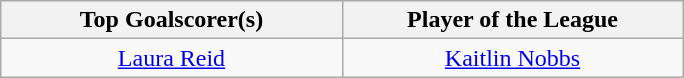<table class=wikitable style="margin:auto; text-align:center">
<tr>
<th style="width: 220px;">Top Goalscorer(s)</th>
<th style="width: 220px;">Player of the League</th>
</tr>
<tr>
<td> <a href='#'>Laura Reid</a></td>
<td> <a href='#'>Kaitlin Nobbs</a></td>
</tr>
</table>
